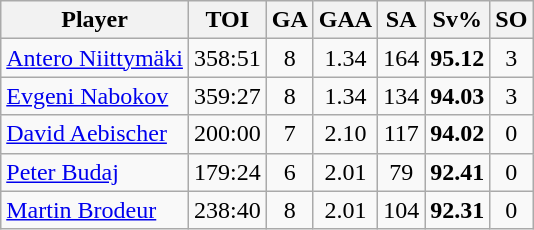<table class="wikitable sortable" style="text-align:center;">
<tr>
<th>Player</th>
<th>TOI</th>
<th>GA</th>
<th>GAA</th>
<th>SA</th>
<th>Sv%</th>
<th>SO</th>
</tr>
<tr>
<td align=left> <a href='#'>Antero Niittymäki</a></td>
<td>358:51</td>
<td>8</td>
<td>1.34</td>
<td>164</td>
<td><strong>95.12</strong></td>
<td>3</td>
</tr>
<tr>
<td align=left> <a href='#'>Evgeni Nabokov</a></td>
<td>359:27</td>
<td>8</td>
<td>1.34</td>
<td>134</td>
<td><strong>94.03</strong></td>
<td>3</td>
</tr>
<tr>
<td align=left> <a href='#'>David Aebischer</a></td>
<td>200:00</td>
<td>7</td>
<td>2.10</td>
<td>117</td>
<td><strong>94.02</strong></td>
<td>0</td>
</tr>
<tr>
<td align=left> <a href='#'>Peter Budaj</a></td>
<td>179:24</td>
<td>6</td>
<td>2.01</td>
<td>79</td>
<td><strong>92.41</strong></td>
<td>0</td>
</tr>
<tr>
<td align=left> <a href='#'>Martin Brodeur</a></td>
<td>238:40</td>
<td>8</td>
<td>2.01</td>
<td>104</td>
<td><strong>92.31</strong></td>
<td>0</td>
</tr>
</table>
